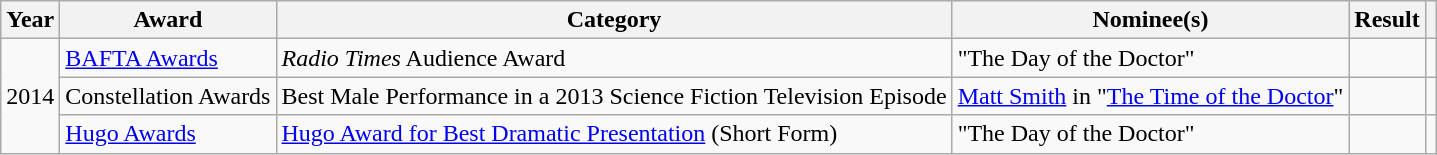<table class="wikitable sortable">
<tr>
<th>Year</th>
<th>Award</th>
<th>Category</th>
<th>Nominee(s)</th>
<th>Result</th>
<th class="unsortable"></th>
</tr>
<tr>
<td rowspan="3">2014</td>
<td><a href='#'>BAFTA Awards</a></td>
<td><em>Radio Times</em> Audience Award</td>
<td>"The Day of the Doctor"</td>
<td></td>
<td></td>
</tr>
<tr>
<td>Constellation Awards</td>
<td>Best Male Performance in a 2013 Science Fiction Television Episode</td>
<td><a href='#'>Matt Smith</a> in "<a href='#'>The Time of the Doctor</a>"</td>
<td></td>
<td></td>
</tr>
<tr>
<td><a href='#'>Hugo Awards</a></td>
<td><a href='#'>Hugo Award for Best Dramatic Presentation</a> (Short Form)</td>
<td>"The Day of the Doctor"</td>
<td></td>
<td></td>
</tr>
</table>
